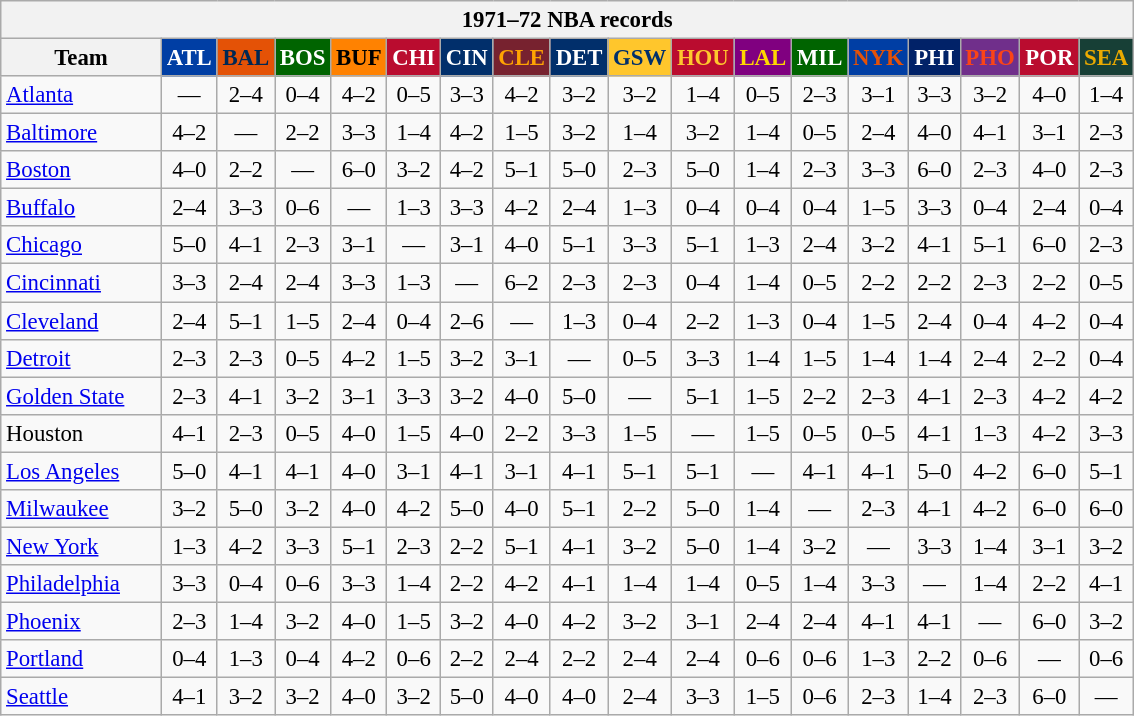<table class="wikitable" style="font-size:95%; text-align:center;">
<tr>
<th colspan=18>1971–72 NBA records</th>
</tr>
<tr>
<th width=100>Team</th>
<th style="background:#003EA4;color:#FFFFFF;width=35">ATL</th>
<th style="background:#E45206;color:#002854;width=35">BAL</th>
<th style="background:#006400;color:#FFFFFF;width=35">BOS</th>
<th style="background:#FF8201;color:#000000;width=35">BUF</th>
<th style="background:#BA0C2F;color:#FFFFFF;width=35">CHI</th>
<th style="background:#012F6B;color:#FFFFFF;width=35">CIN</th>
<th style="background:#77222F;color:#FFA402;width=35">CLE</th>
<th style="background:#012F6B;color:#FFFFFF;width=35">DET</th>
<th style="background:#FFC62C;color:#012F6B;width=35">GSW</th>
<th style="background:#BA0C2F;color:#FEC72E;width=35">HOU</th>
<th style="background:#800080;color:#FFD700;width=35">LAL</th>
<th style="background:#006400;color:#FFFFFF;width=35">MIL</th>
<th style="background:#003EA4;color:#E35208;width=35">NYK</th>
<th style="background:#012268;color:#FFFFFF;width=35">PHI</th>
<th style="background:#702F8B;color:#FA4417;width=35">PHO</th>
<th style="background:#BA0C2F;color:#FFFFFF;width=35">POR</th>
<th style="background:#173F36;color:#EBAA00;width=35">SEA</th>
</tr>
<tr>
<td style="text-align:left;"><a href='#'>Atlanta</a></td>
<td>—</td>
<td>2–4</td>
<td>0–4</td>
<td>4–2</td>
<td>0–5</td>
<td>3–3</td>
<td>4–2</td>
<td>3–2</td>
<td>3–2</td>
<td>1–4</td>
<td>0–5</td>
<td>2–3</td>
<td>3–1</td>
<td>3–3</td>
<td>3–2</td>
<td>4–0</td>
<td>1–4</td>
</tr>
<tr>
<td style="text-align:left;"><a href='#'>Baltimore</a></td>
<td>4–2</td>
<td>—</td>
<td>2–2</td>
<td>3–3</td>
<td>1–4</td>
<td>4–2</td>
<td>1–5</td>
<td>3–2</td>
<td>1–4</td>
<td>3–2</td>
<td>1–4</td>
<td>0–5</td>
<td>2–4</td>
<td>4–0</td>
<td>4–1</td>
<td>3–1</td>
<td>2–3</td>
</tr>
<tr>
<td style="text-align:left;"><a href='#'>Boston</a></td>
<td>4–0</td>
<td>2–2</td>
<td>—</td>
<td>6–0</td>
<td>3–2</td>
<td>4–2</td>
<td>5–1</td>
<td>5–0</td>
<td>2–3</td>
<td>5–0</td>
<td>1–4</td>
<td>2–3</td>
<td>3–3</td>
<td>6–0</td>
<td>2–3</td>
<td>4–0</td>
<td>2–3</td>
</tr>
<tr>
<td style="text-align:left;"><a href='#'>Buffalo</a></td>
<td>2–4</td>
<td>3–3</td>
<td>0–6</td>
<td>—</td>
<td>1–3</td>
<td>3–3</td>
<td>4–2</td>
<td>2–4</td>
<td>1–3</td>
<td>0–4</td>
<td>0–4</td>
<td>0–4</td>
<td>1–5</td>
<td>3–3</td>
<td>0–4</td>
<td>2–4</td>
<td>0–4</td>
</tr>
<tr>
<td style="text-align:left;"><a href='#'>Chicago</a></td>
<td>5–0</td>
<td>4–1</td>
<td>2–3</td>
<td>3–1</td>
<td>—</td>
<td>3–1</td>
<td>4–0</td>
<td>5–1</td>
<td>3–3</td>
<td>5–1</td>
<td>1–3</td>
<td>2–4</td>
<td>3–2</td>
<td>4–1</td>
<td>5–1</td>
<td>6–0</td>
<td>2–3</td>
</tr>
<tr>
<td style="text-align:left;"><a href='#'>Cincinnati</a></td>
<td>3–3</td>
<td>2–4</td>
<td>2–4</td>
<td>3–3</td>
<td>1–3</td>
<td>—</td>
<td>6–2</td>
<td>2–3</td>
<td>2–3</td>
<td>0–4</td>
<td>1–4</td>
<td>0–5</td>
<td>2–2</td>
<td>2–2</td>
<td>2–3</td>
<td>2–2</td>
<td>0–5</td>
</tr>
<tr>
<td style="text-align:left;"><a href='#'>Cleveland</a></td>
<td>2–4</td>
<td>5–1</td>
<td>1–5</td>
<td>2–4</td>
<td>0–4</td>
<td>2–6</td>
<td>—</td>
<td>1–3</td>
<td>0–4</td>
<td>2–2</td>
<td>1–3</td>
<td>0–4</td>
<td>1–5</td>
<td>2–4</td>
<td>0–4</td>
<td>4–2</td>
<td>0–4</td>
</tr>
<tr>
<td style="text-align:left;"><a href='#'>Detroit</a></td>
<td>2–3</td>
<td>2–3</td>
<td>0–5</td>
<td>4–2</td>
<td>1–5</td>
<td>3–2</td>
<td>3–1</td>
<td>—</td>
<td>0–5</td>
<td>3–3</td>
<td>1–4</td>
<td>1–5</td>
<td>1–4</td>
<td>1–4</td>
<td>2–4</td>
<td>2–2</td>
<td>0–4</td>
</tr>
<tr>
<td style="text-align:left;"><a href='#'>Golden State</a></td>
<td>2–3</td>
<td>4–1</td>
<td>3–2</td>
<td>3–1</td>
<td>3–3</td>
<td>3–2</td>
<td>4–0</td>
<td>5–0</td>
<td>—</td>
<td>5–1</td>
<td>1–5</td>
<td>2–2</td>
<td>2–3</td>
<td>4–1</td>
<td>2–3</td>
<td>4–2</td>
<td>4–2</td>
</tr>
<tr>
<td style="text-align:left;">Houston</td>
<td>4–1</td>
<td>2–3</td>
<td>0–5</td>
<td>4–0</td>
<td>1–5</td>
<td>4–0</td>
<td>2–2</td>
<td>3–3</td>
<td>1–5</td>
<td>—</td>
<td>1–5</td>
<td>0–5</td>
<td>0–5</td>
<td>4–1</td>
<td>1–3</td>
<td>4–2</td>
<td>3–3</td>
</tr>
<tr>
<td style="text-align:left;"><a href='#'>Los Angeles</a></td>
<td>5–0</td>
<td>4–1</td>
<td>4–1</td>
<td>4–0</td>
<td>3–1</td>
<td>4–1</td>
<td>3–1</td>
<td>4–1</td>
<td>5–1</td>
<td>5–1</td>
<td>—</td>
<td>4–1</td>
<td>4–1</td>
<td>5–0</td>
<td>4–2</td>
<td>6–0</td>
<td>5–1</td>
</tr>
<tr>
<td style="text-align:left;"><a href='#'>Milwaukee</a></td>
<td>3–2</td>
<td>5–0</td>
<td>3–2</td>
<td>4–0</td>
<td>4–2</td>
<td>5–0</td>
<td>4–0</td>
<td>5–1</td>
<td>2–2</td>
<td>5–0</td>
<td>1–4</td>
<td>—</td>
<td>2–3</td>
<td>4–1</td>
<td>4–2</td>
<td>6–0</td>
<td>6–0</td>
</tr>
<tr>
<td style="text-align:left;"><a href='#'>New York</a></td>
<td>1–3</td>
<td>4–2</td>
<td>3–3</td>
<td>5–1</td>
<td>2–3</td>
<td>2–2</td>
<td>5–1</td>
<td>4–1</td>
<td>3–2</td>
<td>5–0</td>
<td>1–4</td>
<td>3–2</td>
<td>—</td>
<td>3–3</td>
<td>1–4</td>
<td>3–1</td>
<td>3–2</td>
</tr>
<tr>
<td style="text-align:left;"><a href='#'>Philadelphia</a></td>
<td>3–3</td>
<td>0–4</td>
<td>0–6</td>
<td>3–3</td>
<td>1–4</td>
<td>2–2</td>
<td>4–2</td>
<td>4–1</td>
<td>1–4</td>
<td>1–4</td>
<td>0–5</td>
<td>1–4</td>
<td>3–3</td>
<td>—</td>
<td>1–4</td>
<td>2–2</td>
<td>4–1</td>
</tr>
<tr>
<td style="text-align:left;"><a href='#'>Phoenix</a></td>
<td>2–3</td>
<td>1–4</td>
<td>3–2</td>
<td>4–0</td>
<td>1–5</td>
<td>3–2</td>
<td>4–0</td>
<td>4–2</td>
<td>3–2</td>
<td>3–1</td>
<td>2–4</td>
<td>2–4</td>
<td>4–1</td>
<td>4–1</td>
<td>—</td>
<td>6–0</td>
<td>3–2</td>
</tr>
<tr>
<td style="text-align:left;"><a href='#'>Portland</a></td>
<td>0–4</td>
<td>1–3</td>
<td>0–4</td>
<td>4–2</td>
<td>0–6</td>
<td>2–2</td>
<td>2–4</td>
<td>2–2</td>
<td>2–4</td>
<td>2–4</td>
<td>0–6</td>
<td>0–6</td>
<td>1–3</td>
<td>2–2</td>
<td>0–6</td>
<td>—</td>
<td>0–6</td>
</tr>
<tr>
<td style="text-align:left;"><a href='#'>Seattle</a></td>
<td>4–1</td>
<td>3–2</td>
<td>3–2</td>
<td>4–0</td>
<td>3–2</td>
<td>5–0</td>
<td>4–0</td>
<td>4–0</td>
<td>2–4</td>
<td>3–3</td>
<td>1–5</td>
<td>0–6</td>
<td>2–3</td>
<td>1–4</td>
<td>2–3</td>
<td>6–0</td>
<td>—</td>
</tr>
</table>
